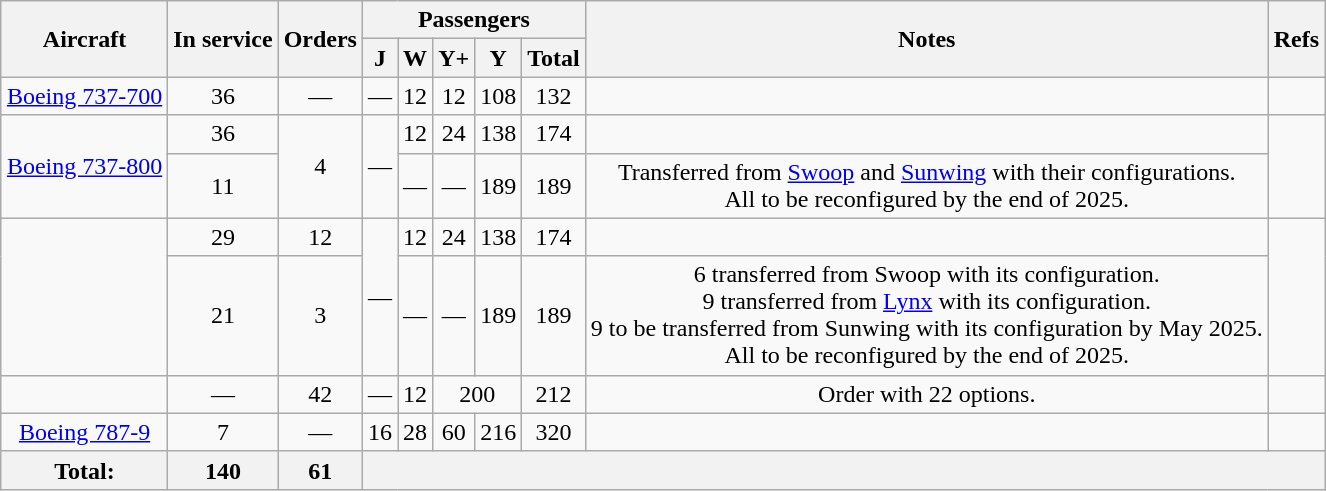<table class="wikitable" style="border-collapse:collapse;text-align:center;margin:auto;">
<tr>
<th rowspan="2">Aircraft</th>
<th rowspan="2">In service</th>
<th rowspan="2">Orders</th>
<th colspan="5">Passengers</th>
<th rowspan="2">Notes</th>
<th rowspan="2">Refs</th>
</tr>
<tr>
<th><abbr>J</abbr></th>
<th><abbr>W</abbr></th>
<th><abbr>Y+</abbr></th>
<th><abbr>Y</abbr></th>
<th>Total</th>
</tr>
<tr>
<td><a href='#'>Boeing 737-700</a></td>
<td>36</td>
<td>—</td>
<td>—</td>
<td>12</td>
<td>12</td>
<td>108</td>
<td>132</td>
<td></td>
<td></td>
</tr>
<tr>
<td rowspan="2"><a href='#'>Boeing 737-800</a></td>
<td>36</td>
<td rowspan="2">4</td>
<td rowspan="2">—</td>
<td>12</td>
<td>24</td>
<td>138</td>
<td>174</td>
<td></td>
<td rowspan="2"></td>
</tr>
<tr>
<td>11</td>
<td>—</td>
<td>—</td>
<td>189</td>
<td>189</td>
<td>Transferred from <a href='#'>Swoop</a> and <a href='#'>Sunwing</a> with their configurations.<br>All to be reconfigured by the end of 2025.</td>
</tr>
<tr>
<td rowspan="2"></td>
<td>29</td>
<td>12</td>
<td rowspan="2">—</td>
<td>12</td>
<td>24</td>
<td>138</td>
<td>174</td>
<td></td>
<td rowspan="2"></td>
</tr>
<tr>
<td>21</td>
<td>3</td>
<td>—</td>
<td>—</td>
<td>189</td>
<td>189</td>
<td>6 transferred from Swoop with its configuration.<br>9 transferred from <a href='#'>Lynx</a> with its configuration.<br>9 to be transferred from Sunwing with its configuration by May 2025.<br>All to be reconfigured by the end of 2025.</td>
</tr>
<tr>
<td></td>
<td>—</td>
<td>42</td>
<td>—</td>
<td>12</td>
<td colspan="2">200</td>
<td>212</td>
<td>Order with 22 options.</td>
<td></td>
</tr>
<tr>
<td><a href='#'>Boeing 787-9</a></td>
<td>7</td>
<td>—</td>
<td>16</td>
<td>28</td>
<td>60</td>
<td>216</td>
<td>320</td>
<td></td>
<td></td>
</tr>
<tr>
<th>Total:</th>
<th>140</th>
<th>61</th>
<th colspan="7"></th>
</tr>
</table>
